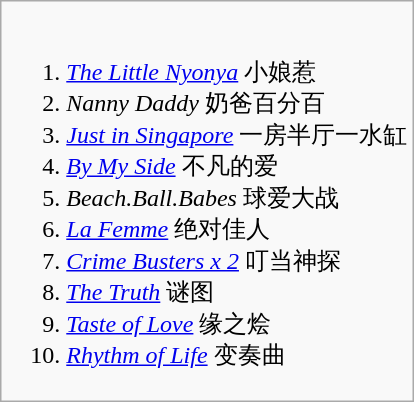<table class=wikitable>
<tr>
<td colspan=2 valign="top" width="100%"><br><div></div><ol><li><em><a href='#'>The Little Nyonya</a></em> 小娘惹</li><li><em>Nanny Daddy</em> 奶爸百分百</li><li><em><a href='#'>Just in Singapore</a></em> 一房半厅一水缸</li><li><em><a href='#'>By My Side</a></em> 不凡的爱</li><li><em>Beach.Ball.Babes</em> 球爱大战</li><li><em><a href='#'>La Femme</a></em> 绝对佳人</li><li><em><a href='#'>Crime Busters x 2</a></em> 叮当神探</li><li><em><a href='#'>The Truth</a></em> 谜图</li><li><em><a href='#'>Taste of Love</a></em> 缘之烩</li><li><em><a href='#'>Rhythm of Life</a></em> 变奏曲</li></ol></td>
</tr>
</table>
